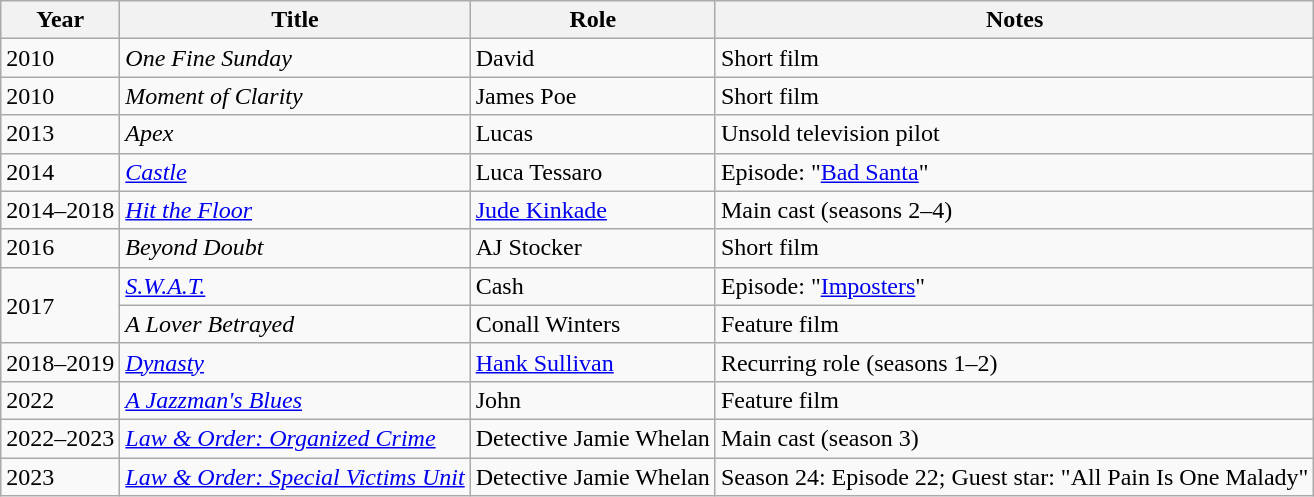<table class="wikitable sortable">
<tr>
<th>Year</th>
<th>Title</th>
<th>Role</th>
<th class=unsortable>Notes</th>
</tr>
<tr>
<td>2010</td>
<td><em>One Fine Sunday</em></td>
<td>David</td>
<td>Short film</td>
</tr>
<tr>
<td>2010</td>
<td><em>Moment of Clarity</em></td>
<td>James Poe</td>
<td>Short film</td>
</tr>
<tr>
<td>2013</td>
<td><em>Apex</em></td>
<td>Lucas</td>
<td>Unsold television pilot</td>
</tr>
<tr>
<td>2014</td>
<td><em><a href='#'>Castle</a></em></td>
<td>Luca Tessaro</td>
<td>Episode: "<a href='#'>Bad Santa</a>"</td>
</tr>
<tr>
<td>2014–2018</td>
<td><em><a href='#'>Hit the Floor</a></em></td>
<td><a href='#'>Jude Kinkade</a></td>
<td>Main cast (seasons 2–4)</td>
</tr>
<tr>
<td>2016</td>
<td><em>Beyond Doubt</em></td>
<td>AJ Stocker</td>
<td>Short film</td>
</tr>
<tr>
<td rowspan=2>2017</td>
<td><em><a href='#'>S.W.A.T.</a></em></td>
<td>Cash</td>
<td>Episode: "<a href='#'>Imposters</a>"</td>
</tr>
<tr>
<td><em>A Lover Betrayed</em></td>
<td>Conall Winters</td>
<td>Feature film</td>
</tr>
<tr>
<td>2018–2019</td>
<td><em><a href='#'>Dynasty</a></em></td>
<td><a href='#'>Hank Sullivan</a></td>
<td>Recurring role (seasons 1–2)</td>
</tr>
<tr>
<td>2022</td>
<td><em><a href='#'>A Jazzman's Blues</a></em></td>
<td>John</td>
<td>Feature film</td>
</tr>
<tr>
<td>2022–2023</td>
<td><em><a href='#'>Law & Order: Organized Crime</a></em></td>
<td>Detective Jamie Whelan</td>
<td>Main cast (season 3)</td>
</tr>
<tr>
<td>2023</td>
<td><em><a href='#'>Law & Order: Special Victims Unit</a></em></td>
<td>Detective Jamie Whelan</td>
<td>Season 24: Episode 22; Guest star: "All Pain Is One Malady"</td>
</tr>
</table>
